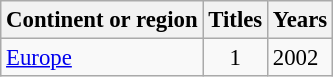<table class="wikitable" style="font-size: 95%">
<tr>
<th>Continent or region</th>
<th>Titles</th>
<th>Years</th>
</tr>
<tr>
<td><a href='#'>Europe</a></td>
<td style="text-align:center;">1</td>
<td>2002</td>
</tr>
</table>
